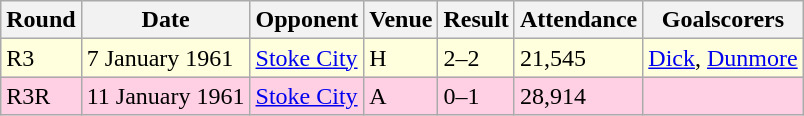<table class="wikitable">
<tr>
<th>Round</th>
<th>Date</th>
<th>Opponent</th>
<th>Venue</th>
<th>Result</th>
<th>Attendance</th>
<th>Goalscorers</th>
</tr>
<tr style="background:#ffffdd;">
<td>R3</td>
<td>7 January 1961</td>
<td><a href='#'>Stoke City</a></td>
<td>H</td>
<td>2–2</td>
<td>21,545</td>
<td><a href='#'>Dick</a>, <a href='#'>Dunmore</a></td>
</tr>
<tr style="background:#ffd0e3;">
<td>R3R</td>
<td>11 January 1961</td>
<td><a href='#'>Stoke City</a></td>
<td>A</td>
<td>0–1</td>
<td>28,914</td>
<td></td>
</tr>
</table>
